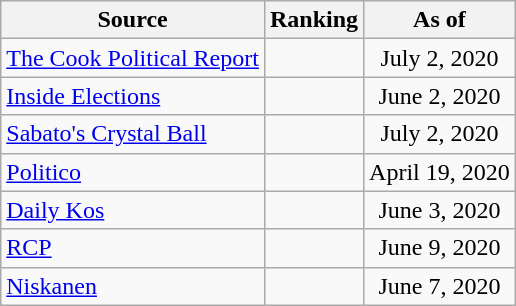<table class="wikitable" style="text-align:center">
<tr>
<th>Source</th>
<th>Ranking</th>
<th>As of</th>
</tr>
<tr>
<td align=left><a href='#'>The Cook Political Report</a></td>
<td></td>
<td>July 2, 2020</td>
</tr>
<tr>
<td align=left><a href='#'>Inside Elections</a></td>
<td></td>
<td>June 2, 2020</td>
</tr>
<tr>
<td align=left><a href='#'>Sabato's Crystal Ball</a></td>
<td></td>
<td>July 2, 2020</td>
</tr>
<tr>
<td align="left"><a href='#'>Politico</a></td>
<td></td>
<td>April 19, 2020</td>
</tr>
<tr>
<td align="left"><a href='#'>Daily Kos</a></td>
<td></td>
<td>June 3, 2020</td>
</tr>
<tr>
<td align="left"><a href='#'>RCP</a></td>
<td></td>
<td>June 9, 2020</td>
</tr>
<tr>
<td align="left"><a href='#'>Niskanen</a></td>
<td></td>
<td>June 7, 2020</td>
</tr>
</table>
